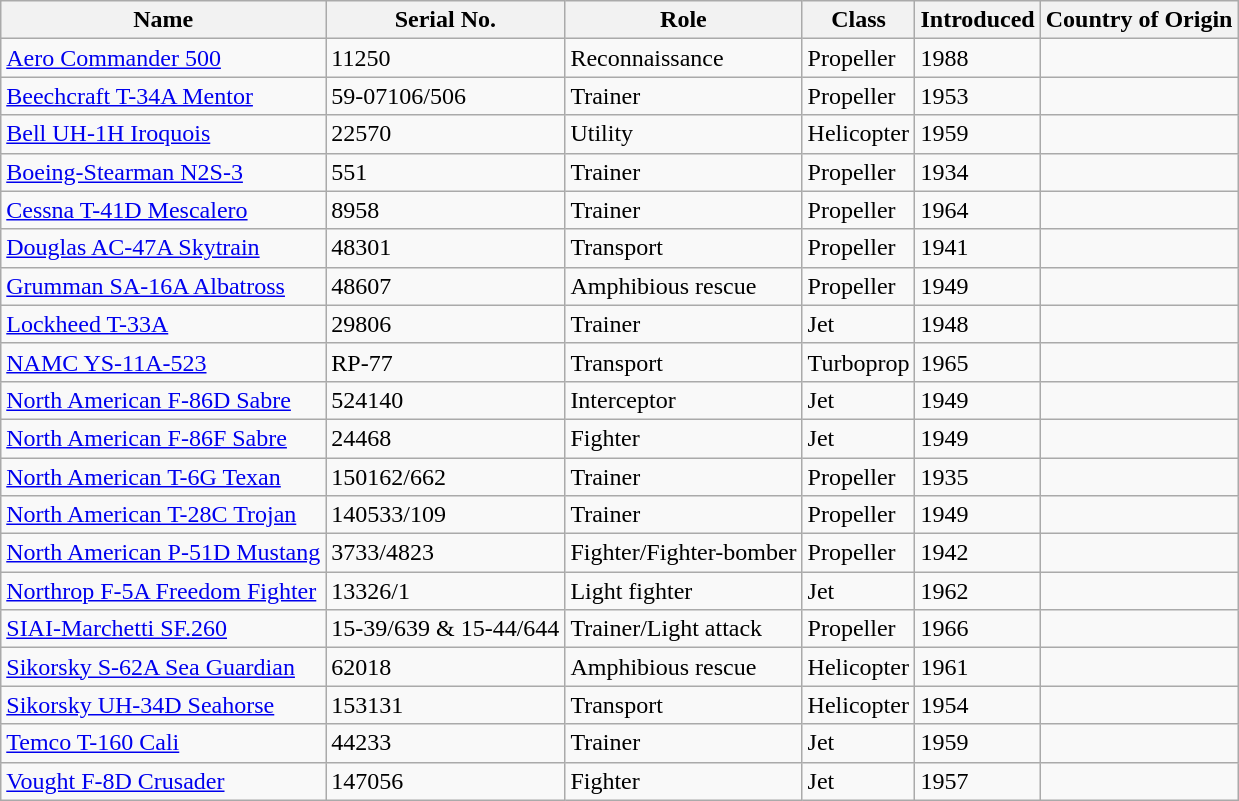<table class="wikitable sortable">
<tr>
<th style="font-weight:bold;">Name</th>
<th style="font-weight:bold;">Serial No.</th>
<th style="font-weight:bold;">Role</th>
<th style="font-weight:bold;">Class</th>
<th style="font-weight:bold;">Introduced</th>
<th style="font-weight:bold;">Country of Origin</th>
</tr>
<tr>
<td><a href='#'>Aero Commander 500</a></td>
<td>11250</td>
<td>Reconnaissance</td>
<td>Propeller</td>
<td>1988</td>
<td></td>
</tr>
<tr>
<td><a href='#'>Beechcraft T-34A Mentor</a></td>
<td>59-07106/506</td>
<td>Trainer</td>
<td>Propeller</td>
<td>1953</td>
<td></td>
</tr>
<tr>
<td><a href='#'>Bell UH-1H Iroquois</a></td>
<td>22570</td>
<td>Utility</td>
<td>Helicopter</td>
<td>1959</td>
<td></td>
</tr>
<tr>
<td><a href='#'>Boeing-Stearman N2S-3</a></td>
<td>551</td>
<td>Trainer</td>
<td>Propeller</td>
<td>1934</td>
<td></td>
</tr>
<tr>
<td><a href='#'>Cessna T-41D Mescalero</a></td>
<td>8958</td>
<td>Trainer</td>
<td>Propeller</td>
<td>1964</td>
<td></td>
</tr>
<tr>
<td><a href='#'>Douglas AC-47A Skytrain</a></td>
<td>48301</td>
<td>Transport</td>
<td>Propeller</td>
<td>1941</td>
<td></td>
</tr>
<tr>
<td><a href='#'>Grumman SA-16A Albatross</a></td>
<td>48607</td>
<td>Amphibious rescue</td>
<td>Propeller</td>
<td>1949</td>
<td></td>
</tr>
<tr>
<td><a href='#'>Lockheed T-33A</a></td>
<td>29806</td>
<td>Trainer</td>
<td>Jet</td>
<td>1948</td>
<td></td>
</tr>
<tr>
<td><a href='#'>NAMC YS-11A-523</a></td>
<td>RP-77</td>
<td>Transport</td>
<td>Turboprop</td>
<td>1965</td>
<td></td>
</tr>
<tr>
<td><a href='#'>North American F-86D Sabre</a></td>
<td>524140</td>
<td>Interceptor</td>
<td>Jet</td>
<td>1949</td>
<td></td>
</tr>
<tr>
<td><a href='#'>North American F-86F Sabre</a></td>
<td>24468</td>
<td>Fighter</td>
<td>Jet</td>
<td>1949</td>
<td></td>
</tr>
<tr>
<td><a href='#'>North American T-6G Texan</a></td>
<td>150162/662</td>
<td>Trainer</td>
<td>Propeller</td>
<td>1935</td>
<td></td>
</tr>
<tr>
<td><a href='#'>North American T-28C Trojan</a></td>
<td>140533/109</td>
<td>Trainer</td>
<td>Propeller</td>
<td>1949</td>
<td></td>
</tr>
<tr>
<td><a href='#'>North American P-51D Mustang</a></td>
<td>3733/4823</td>
<td>Fighter/Fighter-bomber</td>
<td>Propeller</td>
<td>1942</td>
<td></td>
</tr>
<tr>
<td><a href='#'>Northrop F-5A Freedom Fighter</a></td>
<td>13326/1</td>
<td>Light fighter</td>
<td>Jet</td>
<td>1962</td>
<td></td>
</tr>
<tr>
<td><a href='#'>SIAI-Marchetti SF.260</a></td>
<td>15-39/639 & 15-44/644</td>
<td>Trainer/Light attack</td>
<td>Propeller</td>
<td>1966</td>
<td></td>
</tr>
<tr>
<td><a href='#'>Sikorsky S-62A Sea Guardian</a></td>
<td>62018</td>
<td>Amphibious rescue</td>
<td>Helicopter</td>
<td>1961</td>
<td></td>
</tr>
<tr>
<td><a href='#'>Sikorsky UH-34D Seahorse</a></td>
<td>153131</td>
<td>Transport</td>
<td>Helicopter</td>
<td>1954</td>
<td></td>
</tr>
<tr>
<td><a href='#'>Temco T-160 Cali</a></td>
<td>44233</td>
<td>Trainer</td>
<td>Jet</td>
<td>1959</td>
<td></td>
</tr>
<tr>
<td><a href='#'>Vought F-8D Crusader</a></td>
<td>147056</td>
<td>Fighter</td>
<td>Jet</td>
<td>1957</td>
<td></td>
</tr>
</table>
